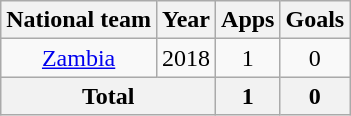<table class="wikitable" style="text-align:center">
<tr>
<th>National team</th>
<th>Year</th>
<th>Apps</th>
<th>Goals</th>
</tr>
<tr>
<td rowspan="1"><a href='#'>Zambia</a></td>
<td>2018</td>
<td>1</td>
<td>0</td>
</tr>
<tr>
<th colspan=2>Total</th>
<th>1</th>
<th>0</th>
</tr>
</table>
